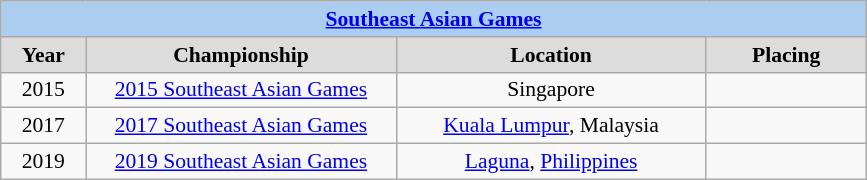<table class=wikitable style="text-align:center; font-size:90%">
<tr>
<th colspan=4 style=background:#ABCDEF><a href='#'>Southeast Asian Games</a></th>
</tr>
<tr>
<th width=50 style=background:gainsboro>Year</th>
<th width=200 style=background:gainsboro>Championship</th>
<th width=200 style=background:gainsboro>Location</th>
<th width=100 style=background:gainsboro>Placing</th>
</tr>
<tr>
<td>2015</td>
<td><a href='#'>2015 Southeast Asian Games</a></td>
<td>Singapore</td>
<td></td>
</tr>
<tr>
<td>2017</td>
<td><a href='#'>2017 Southeast Asian Games</a></td>
<td><a href='#'>Kuala Lumpur</a>, Malaysia</td>
<td></td>
</tr>
<tr>
<td>2019</td>
<td><a href='#'>2019 Southeast Asian Games</a></td>
<td><a href='#'>Laguna</a>, <a href='#'>Philippines</a></td>
<td></td>
</tr>
</table>
